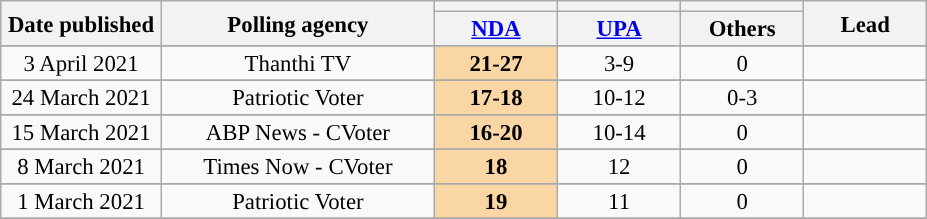<table class="wikitable sortable" style="text-align:center;font-size:95%;line-height:16px">
<tr>
<th rowspan="2" width="100px">Date published</th>
<th rowspan="2" width="175px">Polling agency</th>
<th style="background:"></th>
<th style="background:"></th>
<th style="background:"></th>
<th rowspan="2" width="75px">Lead</th>
</tr>
<tr>
<th style="width:75px;"><a href='#'>NDA</a></th>
<th style="width:75px;"><a href='#'>UPA</a></th>
<th style="width:75px;">Others</th>
</tr>
<tr>
</tr>
<tr>
<td>3 April 2021</td>
<td>Thanthi TV</td>
<td style="background:#FAD6A5;"><strong>21-27</strong></td>
<td>3-9</td>
<td>0</td>
<td style="background:"><strong></strong></td>
</tr>
<tr>
</tr>
<tr>
<td>24 March 2021</td>
<td>Patriotic Voter </td>
<td style="background:#FAD6A5;"><strong>17-18</strong></td>
<td>10-12</td>
<td>0-3</td>
<td style="background:"><strong></strong></td>
</tr>
<tr>
</tr>
<tr>
<td>15 March 2021</td>
<td>ABP News - CVoter</td>
<td style="background:#FAD6A5;"><strong>16-20</strong></td>
<td>10-14</td>
<td>0</td>
<td style="background:"><strong></strong></td>
</tr>
<tr>
</tr>
<tr>
<td>8 March 2021</td>
<td>Times Now - CVoter</td>
<td style="background:#FAD6A5;"><strong>18</strong></td>
<td>12</td>
<td>0</td>
<td style="background:"><strong></strong></td>
</tr>
<tr>
</tr>
<tr>
</tr>
<tr>
<td>1 March 2021</td>
<td>Patriotic Voter </td>
<td style="background:#FAD6A5;"><strong>19</strong></td>
<td>11</td>
<td>0</td>
<td style="background:"><strong></strong></td>
</tr>
<tr>
</tr>
</table>
